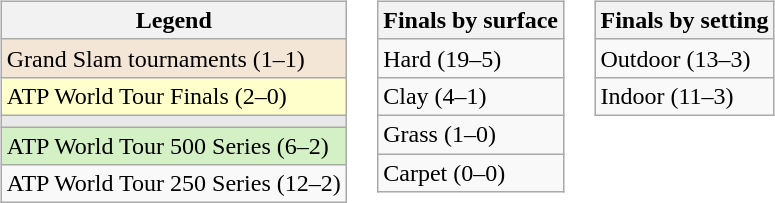<table>
<tr valign=top>
<td><br><table class="wikitable">
<tr>
<th>Legend</th>
</tr>
<tr bgcolor="#f3e6d7">
<td>Grand Slam tournaments (1–1)</td>
</tr>
<tr bgcolor="#ffffcc">
<td>ATP World Tour Finals (2–0)</td>
</tr>
<tr bgcolor="#e9e9e9">
<td></td>
</tr>
<tr bgcolor=#d4f1c5>
<td>ATP World Tour 500 Series (6–2)</td>
</tr>
<tr>
<td>ATP World Tour 250 Series (12–2)</td>
</tr>
</table>
</td>
<td><br><table class="wikitable">
<tr>
<th>Finals by surface</th>
</tr>
<tr>
<td>Hard (19–5)</td>
</tr>
<tr>
<td>Clay (4–1)</td>
</tr>
<tr>
<td>Grass (1–0)</td>
</tr>
<tr>
<td>Carpet (0–0)</td>
</tr>
</table>
</td>
<td><br><table class="wikitable">
<tr>
<th>Finals by setting</th>
</tr>
<tr>
<td>Outdoor (13–3)</td>
</tr>
<tr>
<td>Indoor (11–3)</td>
</tr>
</table>
</td>
</tr>
</table>
